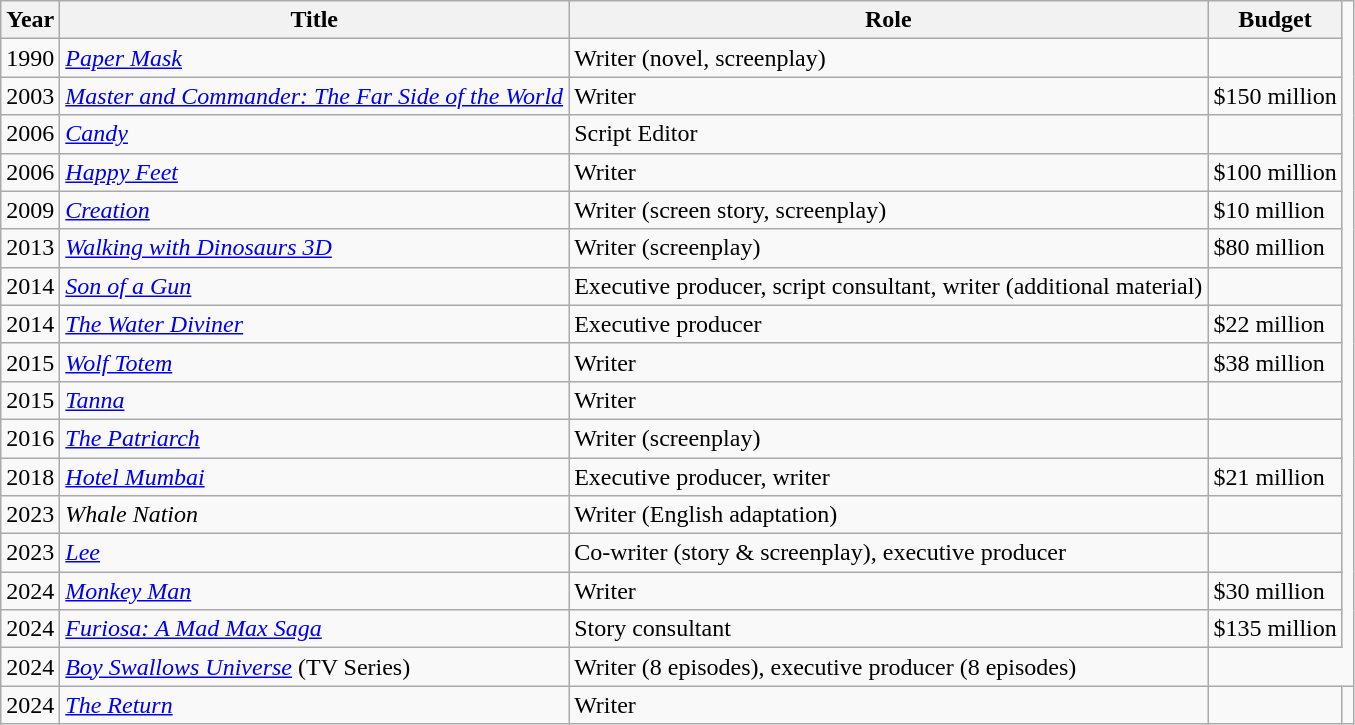<table class="wikitable">
<tr>
<th>Year</th>
<th>Title</th>
<th>Role</th>
<th>Budget</th>
</tr>
<tr>
<td>1990</td>
<td><em><a href='#'>Paper Mask</a></em></td>
<td>Writer (novel, screenplay)</td>
<td></td>
</tr>
<tr>
<td>2003</td>
<td><em><a href='#'>Master and Commander: The Far Side of the World</a></em></td>
<td>Writer</td>
<td>$150 million</td>
</tr>
<tr>
<td>2006</td>
<td><em><a href='#'>Candy</a></em></td>
<td>Script Editor</td>
<td></td>
</tr>
<tr>
<td>2006</td>
<td><em><a href='#'>Happy Feet</a></em></td>
<td>Writer</td>
<td>$100 million</td>
</tr>
<tr>
<td>2009</td>
<td><em><a href='#'>Creation</a></em></td>
<td>Writer (screen story, screenplay)</td>
<td>$10 million</td>
</tr>
<tr>
<td>2013</td>
<td><em><a href='#'>Walking with Dinosaurs 3D</a></em></td>
<td>Writer (screenplay)</td>
<td>$80 million</td>
</tr>
<tr>
<td>2014</td>
<td><em><a href='#'>Son of a Gun</a></em></td>
<td>Executive producer, script consultant, writer (additional material)</td>
<td></td>
</tr>
<tr>
<td>2014</td>
<td><em><a href='#'>The Water Diviner</a></em></td>
<td>Executive producer</td>
<td>$22 million</td>
</tr>
<tr>
<td>2015</td>
<td><em><a href='#'>Wolf Totem</a></em></td>
<td>Writer</td>
<td>$38 million</td>
</tr>
<tr>
<td>2015</td>
<td><em><a href='#'>Tanna</a></em></td>
<td>Writer</td>
<td></td>
</tr>
<tr>
<td>2016</td>
<td><em><a href='#'>The Patriarch</a></em></td>
<td>Writer (screenplay)</td>
<td></td>
</tr>
<tr>
<td>2018</td>
<td><em><a href='#'>Hotel Mumbai</a></em></td>
<td>Executive producer, writer</td>
<td>$21 million</td>
</tr>
<tr>
<td>2023</td>
<td><em>Whale Nation</em></td>
<td>Writer (English adaptation)</td>
<td></td>
</tr>
<tr>
<td>2023</td>
<td><em><a href='#'>Lee</a></em></td>
<td>Co-writer (story & screenplay), executive producer</td>
<td></td>
</tr>
<tr>
<td>2024</td>
<td><em><a href='#'>Monkey Man</a></em></td>
<td>Writer</td>
<td>$30 million</td>
</tr>
<tr>
<td>2024</td>
<td><em><a href='#'>Furiosa: A Mad Max Saga</a></em></td>
<td>Story consultant</td>
<td>$135 million</td>
</tr>
<tr>
<td>2024</td>
<td><em><a href='#'>Boy Swallows Universe</a></em> (TV Series)</td>
<td>Writer (8 episodes), executive producer (8 episodes)</td>
</tr>
<tr>
<td>2024</td>
<td><em><a href='#'>The Return</a></em></td>
<td>Writer</td>
<td></td>
<td></td>
</tr>
</table>
